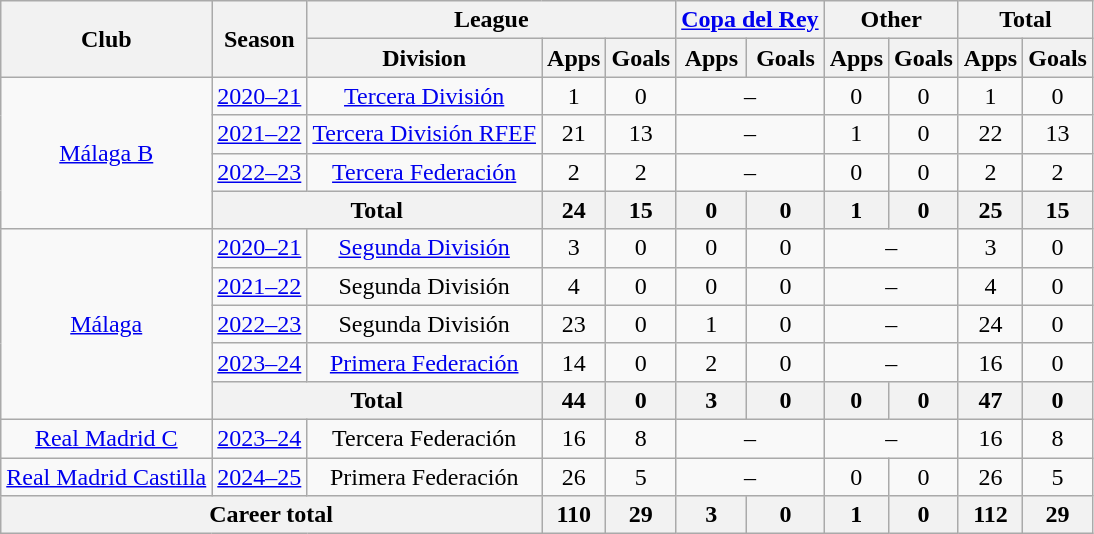<table class="wikitable" style="text-align:center">
<tr>
<th rowspan="2">Club</th>
<th rowspan="2">Season</th>
<th colspan="3">League</th>
<th colspan="2"><a href='#'>Copa del Rey</a></th>
<th colspan="2">Other</th>
<th colspan="2">Total</th>
</tr>
<tr>
<th>Division</th>
<th>Apps</th>
<th>Goals</th>
<th>Apps</th>
<th>Goals</th>
<th>Apps</th>
<th>Goals</th>
<th>Apps</th>
<th>Goals</th>
</tr>
<tr>
<td rowspan="4"><a href='#'>Málaga B</a></td>
<td><a href='#'>2020–21</a></td>
<td><a href='#'>Tercera División</a></td>
<td>1</td>
<td>0</td>
<td colspan="2">–</td>
<td>0</td>
<td>0</td>
<td>1</td>
<td>0</td>
</tr>
<tr>
<td><a href='#'>2021–22</a></td>
<td><a href='#'>Tercera División RFEF</a></td>
<td>21</td>
<td>13</td>
<td colspan="2">–</td>
<td>1</td>
<td>0</td>
<td>22</td>
<td>13</td>
</tr>
<tr>
<td><a href='#'>2022–23</a></td>
<td><a href='#'>Tercera Federación</a></td>
<td>2</td>
<td>2</td>
<td colspan="2">–</td>
<td>0</td>
<td>0</td>
<td>2</td>
<td>2</td>
</tr>
<tr>
<th colspan=2>Total</th>
<th>24</th>
<th>15</th>
<th>0</th>
<th>0</th>
<th>1</th>
<th>0</th>
<th>25</th>
<th>15</th>
</tr>
<tr>
<td rowspan="5"><a href='#'>Málaga</a></td>
<td><a href='#'>2020–21</a></td>
<td><a href='#'>Segunda División</a></td>
<td>3</td>
<td>0</td>
<td>0</td>
<td>0</td>
<td colspan="2">–</td>
<td>3</td>
<td>0</td>
</tr>
<tr>
<td><a href='#'>2021–22</a></td>
<td>Segunda División</td>
<td>4</td>
<td>0</td>
<td>0</td>
<td>0</td>
<td colspan="2">–</td>
<td>4</td>
<td>0</td>
</tr>
<tr>
<td><a href='#'>2022–23</a></td>
<td>Segunda División</td>
<td>23</td>
<td>0</td>
<td>1</td>
<td>0</td>
<td colspan="2">–</td>
<td>24</td>
<td>0</td>
</tr>
<tr>
<td><a href='#'>2023–24</a></td>
<td><a href='#'>Primera Federación</a></td>
<td>14</td>
<td>0</td>
<td>2</td>
<td>0</td>
<td colspan="2">–</td>
<td>16</td>
<td>0</td>
</tr>
<tr>
<th colspan=2>Total</th>
<th>44</th>
<th>0</th>
<th>3</th>
<th>0</th>
<th>0</th>
<th>0</th>
<th>47</th>
<th>0</th>
</tr>
<tr>
<td><a href='#'>Real Madrid C</a></td>
<td><a href='#'>2023–24</a></td>
<td>Tercera Federación</td>
<td>16</td>
<td>8</td>
<td colspan="2">–</td>
<td colspan="2">–</td>
<td>16</td>
<td>8</td>
</tr>
<tr>
<td><a href='#'>Real Madrid Castilla</a></td>
<td><a href='#'>2024–25</a></td>
<td>Primera Federación</td>
<td>26</td>
<td>5</td>
<td colspan="2">–</td>
<td>0</td>
<td>0</td>
<td>26</td>
<td>5</td>
</tr>
<tr>
<th colspan="3">Career total</th>
<th>110</th>
<th>29</th>
<th>3</th>
<th>0</th>
<th>1</th>
<th>0</th>
<th>112</th>
<th>29</th>
</tr>
</table>
